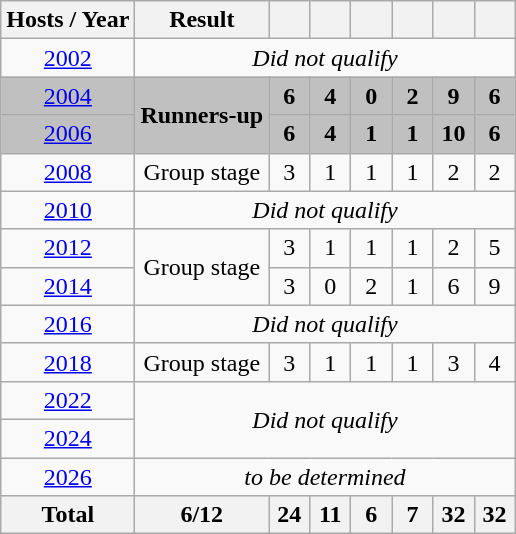<table class="wikitable" style="text-align: center;">
<tr>
<th>Hosts / Year</th>
<th>Result</th>
<th width=20></th>
<th width=20></th>
<th width=20></th>
<th width=20></th>
<th width=20></th>
<th width=20></th>
</tr>
<tr>
<td> <a href='#'>2002</a></td>
<td colspan=7><em>Did not qualify</em></td>
</tr>
<tr bgcolor=silver>
<td> <a href='#'>2004</a></td>
<td rowspan=2><strong>Runners-up</strong></td>
<td><strong>6</strong></td>
<td><strong>4</strong></td>
<td><strong>0</strong></td>
<td><strong>2</strong></td>
<td><strong>9</strong></td>
<td><strong>6</strong></td>
</tr>
<tr bgcolor=silver>
<td> <a href='#'>2006</a></td>
<td><strong>6</strong></td>
<td><strong>4</strong></td>
<td><strong>1</strong></td>
<td><strong>1</strong></td>
<td><strong>10</strong></td>
<td><strong>6</strong></td>
</tr>
<tr>
<td> <a href='#'>2008</a></td>
<td>Group stage</td>
<td>3</td>
<td>1</td>
<td>1</td>
<td>1</td>
<td>2</td>
<td>2</td>
</tr>
<tr>
<td> <a href='#'>2010</a></td>
<td colspan=7><em>Did not qualify</em></td>
</tr>
<tr>
<td> <a href='#'>2012</a></td>
<td rowspan=2>Group stage</td>
<td>3</td>
<td>1</td>
<td>1</td>
<td>1</td>
<td>2</td>
<td>5</td>
</tr>
<tr>
<td> <a href='#'>2014</a></td>
<td>3</td>
<td>0</td>
<td>2</td>
<td>1</td>
<td>6</td>
<td>9</td>
</tr>
<tr>
<td> <a href='#'>2016</a></td>
<td colspan=7><em>Did not qualify</em></td>
</tr>
<tr>
<td> <a href='#'>2018</a></td>
<td>Group stage</td>
<td>3</td>
<td>1</td>
<td>1</td>
<td>1</td>
<td>3</td>
<td>4</td>
</tr>
<tr>
<td> <a href='#'>2022</a></td>
<td colspan=7 rowspan=2><em>Did not qualify</em></td>
</tr>
<tr>
<td> <a href='#'>2024</a></td>
</tr>
<tr>
<td> <a href='#'>2026</a></td>
<td colspan=7><em>to be determined</em></td>
</tr>
<tr>
<th>Total</th>
<th>6/12</th>
<th>24</th>
<th>11</th>
<th>6</th>
<th>7</th>
<th>32</th>
<th>32</th>
</tr>
</table>
